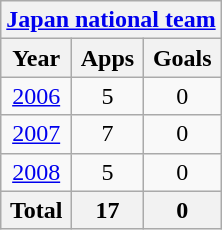<table class="wikitable" style="text-align:center">
<tr>
<th colspan=3><a href='#'>Japan national team</a></th>
</tr>
<tr>
<th>Year</th>
<th>Apps</th>
<th>Goals</th>
</tr>
<tr>
<td><a href='#'>2006</a></td>
<td>5</td>
<td>0</td>
</tr>
<tr>
<td><a href='#'>2007</a></td>
<td>7</td>
<td>0</td>
</tr>
<tr>
<td><a href='#'>2008</a></td>
<td>5</td>
<td>0</td>
</tr>
<tr>
<th>Total</th>
<th>17</th>
<th>0</th>
</tr>
</table>
